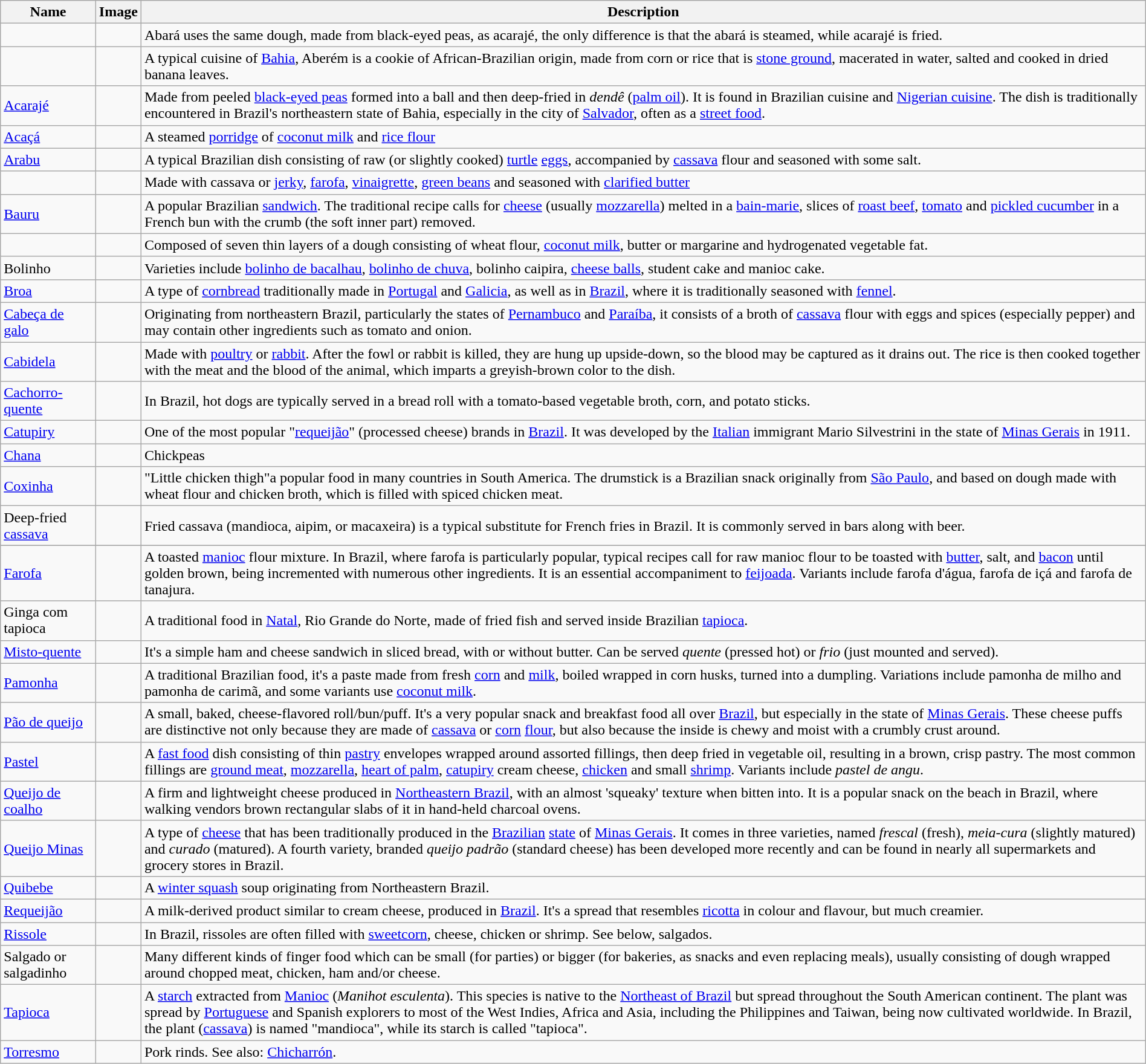<table class="wikitable sortable" style="width:100%;">
<tr>
<th>Name</th>
<th class="unsortable">Image</th>
<th>Description</th>
</tr>
<tr>
<td></td>
<td></td>
<td>Abará uses the same dough, made from black-eyed peas, as acarajé, the only difference is that the abará is steamed, while acarajé is fried.</td>
</tr>
<tr>
<td></td>
<td></td>
<td>A typical cuisine of <a href='#'>Bahia</a>, Aberém is a cookie of African-Brazilian origin, made from corn or rice that is <a href='#'>stone ground</a>, macerated in water, salted and cooked in dried banana leaves.</td>
</tr>
<tr>
<td><a href='#'>Acarajé</a></td>
<td></td>
<td>Made from peeled <a href='#'>black-eyed peas</a> formed into a ball and then deep-fried in <em>dendê</em> (<a href='#'>palm oil</a>).  It is found in Brazilian cuisine and <a href='#'>Nigerian cuisine</a>. The dish is traditionally encountered in Brazil's northeastern state of Bahia, especially in the city of <a href='#'>Salvador</a>, often as a <a href='#'>street food</a>.</td>
</tr>
<tr>
<td><a href='#'>Acaçá</a></td>
<td></td>
<td>A steamed <a href='#'>porridge</a> of <a href='#'>coconut milk</a> and <a href='#'>rice flour</a></td>
</tr>
<tr>
<td><a href='#'>Arabu</a></td>
<td></td>
<td>A typical Brazilian dish consisting of raw (or slightly cooked) <a href='#'>turtle</a> <a href='#'>eggs</a>, accompanied by <a href='#'>cassava</a> flour and seasoned with some salt.</td>
</tr>
<tr>
<td></td>
<td></td>
<td>Made with cassava or <a href='#'>jerky</a>, <a href='#'>farofa</a>, <a href='#'>vinaigrette</a>, <a href='#'>green beans</a> and seasoned with <a href='#'>clarified butter</a></td>
</tr>
<tr>
<td><a href='#'>Bauru</a></td>
<td></td>
<td>A popular Brazilian <a href='#'>sandwich</a>. The traditional recipe calls for <a href='#'>cheese</a> (usually <a href='#'>mozzarella</a>) melted in a <a href='#'>bain-marie</a>, slices of <a href='#'>roast beef</a>, <a href='#'>tomato</a> and <a href='#'>pickled cucumber</a> in a French bun with the crumb (the soft inner part) removed.</td>
</tr>
<tr>
<td></td>
<td></td>
<td>Composed of seven thin layers of a dough consisting of wheat flour, <a href='#'>coconut milk</a>, butter or margarine and hydrogenated vegetable fat.</td>
</tr>
<tr>
<td>Bolinho</td>
<td></td>
<td>Varieties include <a href='#'>bolinho de bacalhau</a>, <a href='#'>bolinho de chuva</a>, bolinho caipira, <a href='#'>cheese balls</a>, student cake and manioc cake.</td>
</tr>
<tr>
<td><a href='#'>Broa</a></td>
<td></td>
<td>A type of <a href='#'>cornbread</a> traditionally made in <a href='#'>Portugal</a> and <a href='#'>Galicia</a>, as well as in <a href='#'>Brazil</a>, where it is traditionally seasoned with <a href='#'>fennel</a>.</td>
</tr>
<tr>
<td><a href='#'>Cabeça de galo</a></td>
<td></td>
<td>Originating from northeastern Brazil, particularly the states of <a href='#'>Pernambuco</a> and <a href='#'>Paraíba</a>, it consists of a broth of <a href='#'>cassava</a> flour with eggs and spices (especially pepper) and may contain other ingredients such as tomato and onion.</td>
</tr>
<tr>
<td><a href='#'>Cabidela</a></td>
<td></td>
<td>Made with <a href='#'>poultry</a> or <a href='#'>rabbit</a>. After the fowl or rabbit is killed, they are hung up upside-down, so the blood may be captured as it drains out. The rice is then cooked together with the meat and the blood of the animal, which imparts a greyish-brown color to the dish.</td>
</tr>
<tr>
<td><a href='#'>Cachorro-quente</a></td>
<td></td>
<td>In Brazil, hot dogs are typically served in a bread roll with a tomato-based vegetable broth, corn, and potato sticks.</td>
</tr>
<tr>
<td><a href='#'>Catupiry</a></td>
<td></td>
<td>One of the most popular "<a href='#'>requeijão</a>" (processed cheese) brands in <a href='#'>Brazil</a>. It was developed by the <a href='#'>Italian</a> immigrant Mario Silvestrini in the state of <a href='#'>Minas Gerais</a> in 1911.</td>
</tr>
<tr>
<td><a href='#'>Chana</a></td>
<td></td>
<td>Chickpeas</td>
</tr>
<tr>
<td><a href='#'>Coxinha</a></td>
<td></td>
<td>"Little chicken thigh"a popular food in many countries in South America. The drumstick is a Brazilian snack  originally from <a href='#'>São Paulo</a>, and based on dough made with wheat flour and chicken broth, which is filled with spiced chicken meat.</td>
</tr>
<tr>
<td>Deep-fried <a href='#'>cassava</a></td>
<td></td>
<td>Fried cassava (mandioca, aipim, or macaxeira) is a typical substitute for French fries in Brazil. It is commonly served in bars along with beer.</td>
</tr>
<tr>
</tr>
<tr>
<td><a href='#'>Farofa</a></td>
<td></td>
<td>A toasted <a href='#'>manioc</a> flour mixture. In Brazil, where farofa is particularly popular, typical recipes call for raw manioc flour to be toasted with <a href='#'>butter</a>, salt, and <a href='#'>bacon</a> until golden brown, being incremented with numerous other ingredients. It is an essential accompaniment to <a href='#'>feijoada</a>. Variants include farofa d'água, farofa de içá and farofa de tanajura.</td>
</tr>
<tr>
<td>Ginga com tapioca</td>
<td></td>
<td>A traditional food in <a href='#'>Natal</a>, Rio Grande do Norte, made of fried fish and served inside Brazilian <a href='#'>tapioca</a>.</td>
</tr>
<tr |->
<td><a href='#'>Misto-quente</a></td>
<td></td>
<td>It's a simple ham and cheese sandwich in sliced bread, with or without butter. Can be served <em>quente</em> (pressed hot) or <em>frio</em> (just mounted and served).</td>
</tr>
<tr>
<td><a href='#'>Pamonha</a></td>
<td></td>
<td>A traditional Brazilian food, it's a paste made from fresh <a href='#'>corn</a> and <a href='#'>milk</a>, boiled wrapped in corn husks, turned into a dumpling. Variations include pamonha de milho and pamonha de carimã, and some variants use <a href='#'>coconut milk</a>.</td>
</tr>
<tr>
<td><a href='#'>Pão de queijo</a></td>
<td></td>
<td>A small, baked, cheese-flavored roll/bun/puff. It's a very popular snack and breakfast food all over <a href='#'>Brazil</a>, but especially in the state of <a href='#'>Minas Gerais</a>. These cheese puffs are distinctive not only because they are made of <a href='#'>cassava</a> or <a href='#'>corn</a> <a href='#'>flour</a>, but also because the inside is chewy and moist with a crumbly crust around.</td>
</tr>
<tr>
<td><a href='#'>Pastel</a></td>
<td></td>
<td>A <a href='#'>fast food</a> dish consisting of thin <a href='#'>pastry</a> envelopes wrapped around assorted fillings, then deep fried in vegetable oil, resulting in a brown, crisp pastry. The most common fillings are <a href='#'>ground meat</a>, <a href='#'>mozzarella</a>, <a href='#'>heart of palm</a>, <a href='#'>catupiry</a> cream cheese, <a href='#'>chicken</a> and small <a href='#'>shrimp</a>. Variants include <em>pastel de angu</em>.</td>
</tr>
<tr>
<td><a href='#'>Queijo de coalho</a></td>
<td></td>
<td>A firm and lightweight cheese produced in <a href='#'>Northeastern Brazil</a>, with an almost 'squeaky' texture when bitten into. It is a popular snack on the beach in Brazil, where walking vendors brown rectangular slabs of it in hand-held charcoal ovens.</td>
</tr>
<tr>
<td><a href='#'>Queijo Minas</a></td>
<td></td>
<td>A type of <a href='#'>cheese</a> that has been traditionally produced in the <a href='#'>Brazilian</a> <a href='#'>state</a> of <a href='#'>Minas Gerais</a>. It comes in three varieties, named <em>frescal</em> (fresh), <em>meia-cura</em> (slightly matured) and <em>curado</em> (matured). A fourth variety, branded <em>queijo padrão</em> (standard cheese) has been developed more recently and can be found in nearly all supermarkets and grocery stores in Brazil.</td>
</tr>
<tr>
<td><a href='#'>Quibebe</a></td>
<td></td>
<td>A <a href='#'>winter squash</a> soup originating from Northeastern Brazil.</td>
</tr>
<tr>
<td><a href='#'>Requeijão</a></td>
<td></td>
<td>A milk-derived product similar to cream cheese, produced in <a href='#'>Brazil</a>. It's a spread that resembles <a href='#'>ricotta</a> in colour and flavour, but much creamier.</td>
</tr>
<tr>
<td><a href='#'>Rissole</a></td>
<td></td>
<td>In Brazil, rissoles are often filled with <a href='#'>sweetcorn</a>, cheese, chicken or shrimp. See below, salgados.</td>
</tr>
<tr>
<td>Salgado or salgadinho</td>
<td></td>
<td>Many different kinds of finger food which can be small (for parties) or bigger (for bakeries, as snacks and even replacing meals), usually consisting of dough wrapped around chopped meat, chicken, ham and/or cheese.</td>
</tr>
<tr>
<td><a href='#'>Tapioca</a></td>
<td></td>
<td>A <a href='#'>starch</a> extracted from <a href='#'>Manioc</a> (<em>Manihot esculenta</em>). This species is native to the <a href='#'>Northeast of Brazil</a> but spread throughout the South American continent. The plant was spread by <a href='#'>Portuguese</a> and Spanish explorers to most of the West Indies, Africa and Asia, including the Philippines and Taiwan, being now cultivated worldwide. In Brazil, the plant (<a href='#'>cassava</a>) is named "mandioca", while its starch is called "tapioca".</td>
</tr>
<tr>
<td><a href='#'>Torresmo</a></td>
<td></td>
<td>Pork rinds. See also: <a href='#'>Chicharrón</a>.</td>
</tr>
</table>
